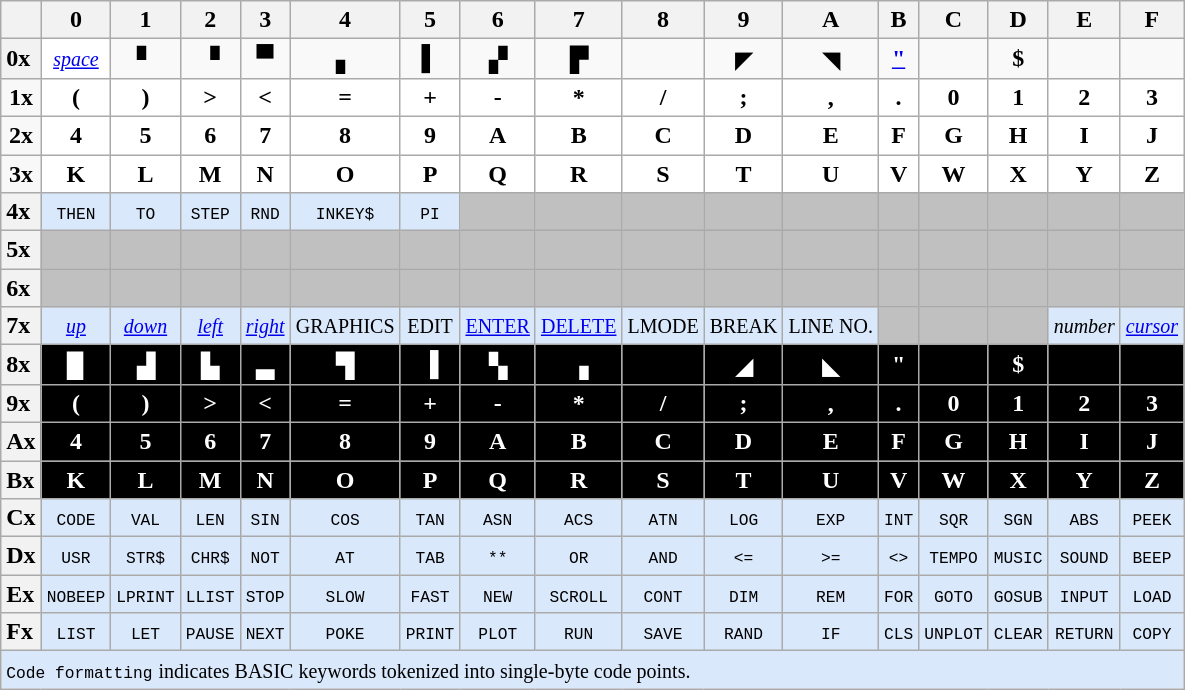<table class="wikitable" style="text-align:center;">
<tr>
<th style="text-align:left;"></th>
<th>0</th>
<th>1</th>
<th>2</th>
<th>3</th>
<th>4</th>
<th>5</th>
<th>6</th>
<th>7</th>
<th>8</th>
<th>9</th>
<th>A</th>
<th>B</th>
<th>C</th>
<th>D</th>
<th>E</th>
<th>F</th>
</tr>
<tr>
<th style="text-align:left;">0x</th>
<td style="background-color:#FFF;  "><a href='#'><small><em>space</em></small></a></td>
<td>▘</td>
<td>▝</td>
<td>▀</td>
<td>▖</td>
<td>▌</td>
<td>▞</td>
<td>▛</td>
<td></td>
<td>◤</td>
<td>◥</td>
<td><a href='#'><strong>"</strong></a></td>
<td></td>
<td><strong>$</strong></td>
<td></td>
<td></td>
</tr>
<tr style="background-color:#FFF;  ">
<th style="vertical-align:middle; background-color:#F8F8F8;  ">1x</th>
<td><strong>(</strong></td>
<td><strong>)</strong></td>
<td><strong>></strong></td>
<td><strong><</strong></td>
<td><strong>=</strong></td>
<td><strong>+</strong></td>
<td><strong>-</strong></td>
<td><strong>*</strong></td>
<td><strong>/</strong></td>
<td><strong> ;</strong></td>
<td><strong>,</strong></td>
<td><strong>.</strong></td>
<td><strong>0</strong></td>
<td><strong>1</strong></td>
<td><strong>2</strong></td>
<td><strong>3</strong></td>
</tr>
<tr style="background-color:#FFF;  ">
<th style="vertical-align:middle; background-color:#F8F8F8;  ">2x</th>
<td><strong>4</strong></td>
<td><strong>5</strong></td>
<td><strong>6</strong></td>
<td><strong>7</strong></td>
<td><strong>8</strong></td>
<td><strong>9</strong></td>
<td><strong>A</strong></td>
<td><strong>B</strong></td>
<td><strong>C</strong></td>
<td><strong>D</strong></td>
<td><strong>E</strong></td>
<td><strong>F</strong></td>
<td><strong>G</strong></td>
<td><strong>H</strong></td>
<td><strong>I</strong></td>
<td><strong>J</strong></td>
</tr>
<tr style="background-color:#FFF;  ">
<th style="vertical-align:middle; background-color:#F8F8F8;  ">3x</th>
<td><strong>K</strong></td>
<td><strong>L</strong></td>
<td><strong>M</strong></td>
<td><strong>N</strong></td>
<td><strong>O</strong></td>
<td><strong>P</strong></td>
<td><strong>Q</strong></td>
<td><strong>R</strong></td>
<td><strong>S</strong></td>
<td><strong>T</strong></td>
<td><strong>U</strong></td>
<td><strong>V</strong></td>
<td><strong>W</strong></td>
<td><strong>X</strong></td>
<td><strong>Y</strong></td>
<td><strong>Z</strong></td>
</tr>
<tr>
<th style="text-align:left;">4x</th>
<td style="background-color:#dae8fc;"><code><small>THEN</small></code></td>
<td style="background-color:#dae8fc;"><code><small>TO</small></code></td>
<td style="background-color:#dae8fc;"><code><small>STEP</small></code></td>
<td style="background-color:#dae8fc;"><code><small>RND</small></code></td>
<td style="background-color:#dae8fc;"><code><small>INKEY$</small></code></td>
<td style="background-color:#dae8fc;"><code><small>PI</small></code></td>
<td style="background-color:#c0c0c0;"></td>
<td style="background-color:#c0c0c0;"></td>
<td style="background-color:#c0c0c0;"></td>
<td style="background-color:#c0c0c0;"></td>
<td style="background-color:#c0c0c0;"></td>
<td style="background-color:#c0c0c0;"></td>
<td style="background-color:#c0c0c0;"></td>
<td style="background-color:#c0c0c0;"></td>
<td style="background-color:#c0c0c0;"></td>
<td style="background-color:#c0c0c0;"></td>
</tr>
<tr>
<th style="text-align:left;">5x</th>
<td style="background-color:#c0c0c0;"></td>
<td style="background-color:#c0c0c0;"></td>
<td style="background-color:#c0c0c0;"></td>
<td style="background-color:#c0c0c0;"></td>
<td style="background-color:#c0c0c0;"></td>
<td style="background-color:#c0c0c0;"></td>
<td style="background-color:#c0c0c0;"></td>
<td style="background-color:#c0c0c0;"></td>
<td style="background-color:#c0c0c0;"></td>
<td style="background-color:#c0c0c0;"></td>
<td style="background-color:#c0c0c0;"></td>
<td style="background-color:#c0c0c0;"></td>
<td style="background-color:#c0c0c0;"></td>
<td style="background-color:#c0c0c0;"></td>
<td style="background-color:#c0c0c0;"></td>
<td style="background-color:#c0c0c0;"></td>
</tr>
<tr>
<th style="text-align:left;">6x</th>
<td style="background-color:#c0c0c0;"></td>
<td style="background-color:#c0c0c0;"></td>
<td style="background-color:#c0c0c0;"></td>
<td style="background-color:#c0c0c0;"></td>
<td style="background-color:#c0c0c0;"></td>
<td style="background-color:#c0c0c0;"></td>
<td style="background-color:#c0c0c0;"></td>
<td style="background-color:#c0c0c0;"></td>
<td style="background-color:#c0c0c0;"></td>
<td style="background-color:#c0c0c0;"></td>
<td style="background-color:#c0c0c0;"></td>
<td style="background-color:#c0c0c0;"></td>
<td style="background-color:#c0c0c0;"></td>
<td style="background-color:#c0c0c0;"></td>
<td style="background-color:#c0c0c0;"></td>
<td style="background-color:#c0c0c0;"></td>
</tr>
<tr>
<th style="text-align:left;">7x</th>
<td style="background-color:#dae8fc;  "><small><a href='#'><em>up</em></a></small></td>
<td style="background-color:#dae8fc;  "><small><a href='#'><em>down</em></a></small></td>
<td style="background-color:#dae8fc;  "><small><a href='#'><em>left</em></a></small></td>
<td style="background-color:#dae8fc;  "><small><a href='#'><em>right</em></a></small></td>
<td style="background-color:#dae8fc;"><small>GRAPHICS</small></td>
<td style="background-color:#dae8fc;"><small>EDIT</small></td>
<td style="background-color:#dae8fc;  "><small><a href='#'>ENTER</a></small></td>
<td style="background-color:#dae8fc;"><small><a href='#'>DELETE</a></small></td>
<td style="background-color:#dae8fc; color:#000000;"><small>LMODE</small></td>
<td style="background-color:#dae8fc;"><small>BREAK</small></td>
<td style="background-color:#dae8fc;"><small>LINE NO.</small></td>
<td style="background-color:#c0c0c0;"></td>
<td style="background-color:#c0c0c0;"></td>
<td style="background-color:#c0c0c0;"></td>
<td style="background-color:#dae8fc;"><small><em>number</em></small></td>
<td style="background-color:#dae8fc;"><small><em><a href='#'>cursor</a></em></small></td>
</tr>
<tr>
<th style="text-align:left;">8x</th>
<td style="background-color:#000000; color:#ffffff;">▉</td>
<td style="background-color:#000000; color:#ffffff;">▟</td>
<td style="background-color:#000000; color:#ffffff;">▙</td>
<td style="background-color:#000000; color:#ffffff;">▃</td>
<td style="background-color:#000000; color:#ffffff;">▜</td>
<td style="background-color:#000000; color:#ffffff;">▐</td>
<td style="background-color:#000000; color:#ffffff;">▚</td>
<td style="background-color:#000000; color:#ffffff;">▗</td>
<td style="background-color:#000000; color:#ffffff;"></td>
<td style="background-color:#000000; color:#ffffff;">◢</td>
<td style="background-color:#000000; color:#ffffff;">◣</td>
<td style="background-color:#000000; color:#ffffff;"><strong>"</strong></td>
<td style="background-color:#000000; color:#ffffff;"></td>
<td style="background-color:#000000; color:#ffffff;"><strong>$</strong></td>
<td style="background-color:#000000; color:#ffffff;"></td>
<td style="background-color:#000000; color:#ffffff;"></td>
</tr>
<tr>
<th style="text-align:left;">9x</th>
<td style="background-color:#000000; color:#ffffff;"><strong>(</strong></td>
<td style="background-color:#000000; color:#ffffff;"><strong>)</strong></td>
<td style="background-color:#000000; color:#ffffff;"><strong>></strong></td>
<td style="background-color:#000000; color:#ffffff;"><strong><</strong></td>
<td style="background-color:#000000; color:#ffffff;"><strong>=</strong></td>
<td style="background-color:#000000; color:#ffffff;"><strong>+</strong></td>
<td style="background-color:#000000; color:#ffffff;"><strong>-</strong></td>
<td style="background-color:#000000; color:#ffffff;"><strong>*</strong></td>
<td style="background-color:#000000; color:#ffffff;"><strong>/</strong></td>
<td style="background-color:#000000; color:#ffffff;"><strong> ;</strong></td>
<td style="background-color:#000000; color:#ffffff;"><strong>,</strong></td>
<td style="background-color:#000000; color:#ffffff;"><strong>.</strong></td>
<td style="background-color:#000000; color:#ffffff;"><strong>0</strong></td>
<td style="background-color:#000000; color:#ffffff;"><strong>1</strong></td>
<td style="background-color:#000000; color:#ffffff;"><strong>2</strong></td>
<td style="background-color:#000000; color:#ffffff;"><strong>3</strong></td>
</tr>
<tr>
<th style="text-align:left;">Ax</th>
<td style="background-color:#000000; color:#ffffff;"><strong>4</strong></td>
<td style="background-color:#000000; color:#ffffff;"><strong>5</strong></td>
<td style="background-color:#000000; color:#ffffff;"><strong>6</strong></td>
<td style="background-color:#000000; color:#ffffff;"><strong>7</strong></td>
<td style="background-color:#000000; color:#ffffff;"><strong>8</strong></td>
<td style="background-color:#000000; color:#ffffff;"><strong>9</strong></td>
<td style="background-color:#000000; color:#ffffff;"><strong>A</strong></td>
<td style="background-color:#000000; color:#ffffff;"><strong>B</strong></td>
<td style="background-color:#000000; color:#ffffff;"><strong>C</strong></td>
<td style="background-color:#000000; color:#ffffff;"><strong>D</strong></td>
<td style="background-color:#000000; color:#ffffff;"><strong>E</strong></td>
<td style="background-color:#000000; color:#ffffff;"><strong>F</strong></td>
<td style="background-color:#000000; color:#ffffff;"><strong>G</strong></td>
<td style="background-color:#000000; color:#ffffff;"><strong>H</strong></td>
<td style="background-color:#000000; color:#ffffff;"><strong>I</strong></td>
<td style="background-color:#000000; color:#ffffff;"><strong>J</strong></td>
</tr>
<tr>
<th style="text-align:left;">Bx</th>
<td style="background-color:#000000; color:#ffffff;"><strong>K</strong></td>
<td style="background-color:#000000; color:#ffffff;"><strong>L</strong></td>
<td style="background-color:#000000; color:#ffffff;"><strong>M</strong></td>
<td style="background-color:#000000; color:#ffffff;"><strong>N</strong></td>
<td style="background-color:#000000; color:#ffffff;"><strong>O</strong></td>
<td style="background-color:#000000; color:#ffffff;"><strong>P</strong></td>
<td style="background-color:#000000; color:#ffffff;"><strong>Q</strong></td>
<td style="background-color:#000000; color:#ffffff;"><strong>R</strong></td>
<td style="background-color:#000000; color:#ffffff;"><strong>S</strong></td>
<td style="background-color:#000000; color:#ffffff;"><strong>T</strong></td>
<td style="background-color:#000000; color:#ffffff;"><strong>U</strong></td>
<td style="background-color:#000000; color:#ffffff;"><strong>V</strong></td>
<td style="background-color:#000000; color:#ffffff;"><strong>W</strong></td>
<td style="background-color:#000000; color:#ffffff;"><strong>X</strong></td>
<td style="background-color:#000000; color:#ffffff;"><strong>Y</strong></td>
<td style="background-color:#000000; color:#ffffff;"><strong>Z</strong></td>
</tr>
<tr>
<th style="text-align:left;">Cx</th>
<td style="background-color:#dae8fc;"><code><small>CODE</small></code></td>
<td style="background-color:#dae8fc;"><code><small>VAL</small></code></td>
<td style="background-color:#dae8fc;"><code><small>LEN</small></code></td>
<td style="background-color:#dae8fc;"><code><small>SIN</small></code></td>
<td style="background-color:#dae8fc;"><code><small>COS</small></code></td>
<td style="background-color:#dae8fc;"><code><small>TAN</small></code></td>
<td style="background-color:#dae8fc;"><code><small>ASN</small></code></td>
<td style="background-color:#dae8fc;"><code><small>ACS</small></code></td>
<td style="background-color:#dae8fc;"><code><small>ATN</small></code></td>
<td style="background-color:#dae8fc;"><code><small>LOG</small></code></td>
<td style="background-color:#dae8fc;"><code><small>EXP</small></code></td>
<td style="background-color:#dae8fc;"><code><small>INT</small></code></td>
<td style="background-color:#dae8fc;"><code><small>SQR</small></code></td>
<td style="background-color:#dae8fc;"><code><small>SGN</small></code></td>
<td style="background-color:#dae8fc;"><code><small>ABS</small></code></td>
<td style="background-color:#dae8fc;"><code><small>PEEK</small></code></td>
</tr>
<tr>
<th style="text-align:left;">Dx</th>
<td style="background-color:#dae8fc;"><code><small>USR</small></code></td>
<td style="background-color:#dae8fc;"><code><small>STR$</small></code></td>
<td style="background-color:#dae8fc;"><code><small>CHR$</small></code></td>
<td style="background-color:#dae8fc;"><code><small>NOT</small></code></td>
<td style="background-color:#dae8fc;"><code><small>AT</small></code></td>
<td style="background-color:#dae8fc;"><code><small>TAB</small></code></td>
<td style="background-color:#dae8fc;"><code><small>**</small></code></td>
<td style="background-color:#dae8fc;"><code><small>OR</small></code></td>
<td style="background-color:#dae8fc;"><code><small>AND</small></code></td>
<td style="background-color:#dae8fc;"><code><small><=</small></code></td>
<td style="background-color:#dae8fc;"><code><small>>=</small></code></td>
<td style="background-color:#dae8fc;"><code><small><></small></code></td>
<td style="background-color:#dae8fc;"><code><small>TEMPO</small></code></td>
<td style="background-color:#dae8fc;"><code><small>MUSIC</small></code></td>
<td style="background-color:#dae8fc;"><code><small>SOUND</small></code></td>
<td style="background-color:#dae8fc;"><code><small>BEEP</small></code></td>
</tr>
<tr>
<th style="text-align:left;">Ex</th>
<td style="background-color:#dae8fc;"><code><small>NOBEEP</small></code></td>
<td style="background-color:#dae8fc;"><code><small>LPRINT</small></code></td>
<td style="background-color:#dae8fc;"><code><small>LLIST</small></code></td>
<td style="background-color:#dae8fc;"><code><small>STOP</small></code></td>
<td style="background-color:#dae8fc;"><code><small>SLOW</small></code></td>
<td style="background-color:#dae8fc;"><code><small>FAST</small></code></td>
<td style="background-color:#dae8fc;"><code><small>NEW</small></code></td>
<td style="background-color:#dae8fc;"><code><small>SCROLL</small></code></td>
<td style="background-color:#dae8fc;"><code><small>CONT</small></code></td>
<td style="background-color:#dae8fc;"><code><small>DIM</small></code></td>
<td style="background-color:#dae8fc;"><code><small>REM</small></code></td>
<td style="background-color:#dae8fc;"><code><small>FOR</small></code></td>
<td style="background-color:#dae8fc;"><code><small>GOTO</small></code></td>
<td style="background-color:#dae8fc;"><code><small>GOSUB</small></code></td>
<td style="background-color:#dae8fc;"><code><small>INPUT</small></code></td>
<td style="background-color:#dae8fc;"><code><small>LOAD</small></code></td>
</tr>
<tr>
<th style="text-align:left;">Fx</th>
<td style="background-color:#dae8fc;"><code><small>LIST</small></code></td>
<td style="background-color:#dae8fc;"><code><small>LET</small></code></td>
<td style="background-color:#dae8fc;"><code><small>PAUSE</small></code></td>
<td style="background-color:#dae8fc;"><code><small>NEXT</small></code></td>
<td style="background-color:#dae8fc;"><code><small>POKE</small></code></td>
<td style="background-color:#dae8fc;"><code><small>PRINT</small></code></td>
<td style="background-color:#dae8fc;"><code><small>PLOT</small></code></td>
<td style="background-color:#dae8fc;"><code><small>RUN</small></code></td>
<td style="background-color:#dae8fc;"><code><small>SAVE</small></code></td>
<td style="background-color:#dae8fc;"><code><small>RAND</small></code></td>
<td style="background-color:#dae8fc;"><code><small>IF</small></code></td>
<td style="background-color:#dae8fc;"><code><small>CLS</small></code></td>
<td style="background-color:#dae8fc;"><code><small>UNPLOT</small></code></td>
<td style="background-color:#dae8fc;"><code><small>CLEAR</small></code></td>
<td style="background-color:#dae8fc;"><code><small>RETURN</small></code></td>
<td style="background-color:#dae8fc;"><code><small>COPY</small></code></td>
</tr>
<tr>
<td colspan="17" style="background-color:#dae8fc; text-align:left;"><code><small>Code formatting</small></code> <small>indicates BASIC keywords tokenized into single-byte code points.</small></td>
</tr>
</table>
